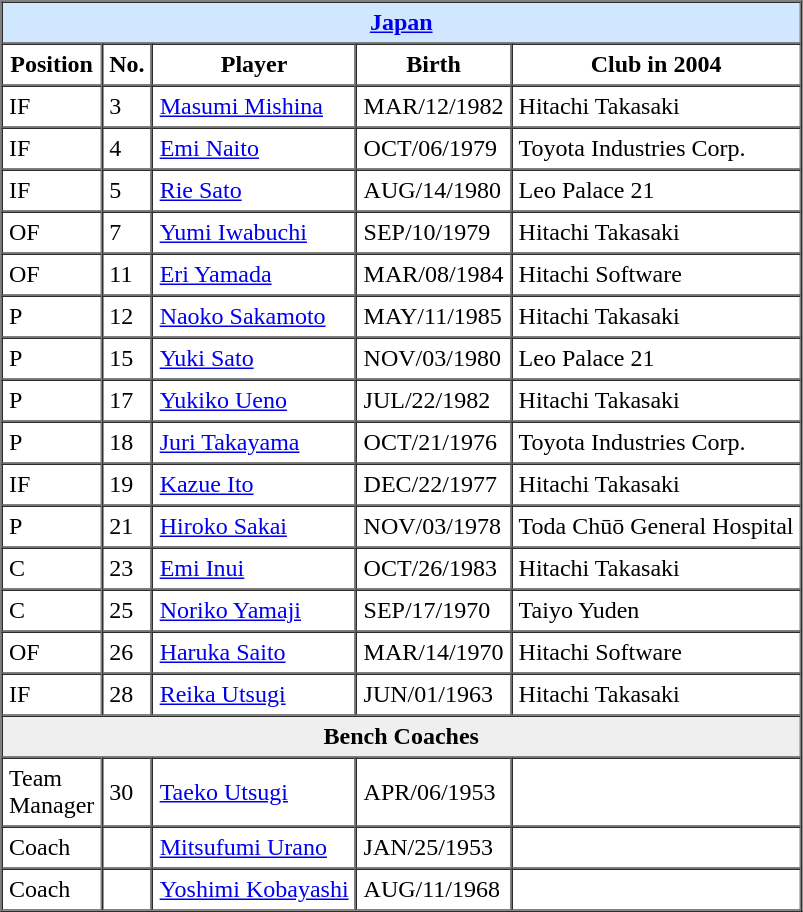<table border=1 cellpadding=4 cellspacing=0>
<tr>
<th colspan=5 bgcolor=#d0e7ff><a href='#'>Japan</a></th>
</tr>
<tr>
<th>Position</th>
<th>No.</th>
<th>Player</th>
<th>Birth</th>
<th>Club in 2004</th>
</tr>
<tr IF   3     Rei Nishiyama>
<td>IF</td>
<td>3</td>
<td><a href='#'>Masumi Mishina</a></td>
<td>MAR/12/1982</td>
<td>Hitachi Takasaki</td>
</tr>
<tr>
<td>IF</td>
<td>4</td>
<td><a href='#'>Emi Naito</a></td>
<td>OCT/06/1979</td>
<td>Toyota Industries Corp.</td>
</tr>
<tr>
<td>IF</td>
<td>5</td>
<td><a href='#'>Rie Sato</a></td>
<td>AUG/14/1980</td>
<td>Leo Palace 21</td>
</tr>
<tr>
<td>OF</td>
<td>7</td>
<td><a href='#'>Yumi Iwabuchi</a></td>
<td>SEP/10/1979</td>
<td>Hitachi Takasaki</td>
</tr>
<tr>
<td>OF</td>
<td>11</td>
<td><a href='#'>Eri Yamada</a></td>
<td>MAR/08/1984</td>
<td>Hitachi Software</td>
</tr>
<tr>
<td>P</td>
<td>12</td>
<td><a href='#'>Naoko Sakamoto</a></td>
<td>MAY/11/1985</td>
<td>Hitachi Takasaki</td>
</tr>
<tr>
<td>P</td>
<td>15</td>
<td><a href='#'>Yuki Sato</a></td>
<td>NOV/03/1980</td>
<td>Leo Palace 21</td>
</tr>
<tr>
<td>P</td>
<td>17</td>
<td><a href='#'>Yukiko Ueno</a></td>
<td>JUL/22/1982</td>
<td>Hitachi Takasaki</td>
</tr>
<tr>
<td>P</td>
<td>18</td>
<td><a href='#'>Juri Takayama</a></td>
<td>OCT/21/1976</td>
<td>Toyota Industries Corp.</td>
</tr>
<tr>
<td>IF</td>
<td>19</td>
<td><a href='#'>Kazue Ito</a></td>
<td>DEC/22/1977</td>
<td>Hitachi Takasaki</td>
</tr>
<tr>
<td>P</td>
<td>21</td>
<td><a href='#'>Hiroko Sakai</a></td>
<td>NOV/03/1978</td>
<td>Toda Chūō General Hospital</td>
</tr>
<tr>
<td>C</td>
<td>23</td>
<td><a href='#'>Emi Inui</a></td>
<td>OCT/26/1983</td>
<td>Hitachi Takasaki</td>
</tr>
<tr>
<td>C</td>
<td>25</td>
<td><a href='#'>Noriko Yamaji</a></td>
<td>SEP/17/1970</td>
<td>Taiyo Yuden</td>
</tr>
<tr>
<td>OF</td>
<td>26</td>
<td><a href='#'>Haruka Saito</a></td>
<td>MAR/14/1970</td>
<td>Hitachi Software</td>
</tr>
<tr>
<td>IF</td>
<td>28</td>
<td><a href='#'>Reika Utsugi</a></td>
<td>JUN/01/1963</td>
<td>Hitachi Takasaki</td>
</tr>
<tr>
<th colspan=5 bgcolor=#efefef><strong>Bench Coaches</strong></th>
</tr>
<tr>
<td>Team<br> Manager</td>
<td>30</td>
<td><a href='#'>Taeko Utsugi</a></td>
<td>APR/06/1953</td>
<td></td>
</tr>
<tr>
<td>Coach</td>
<td></td>
<td><a href='#'>Mitsufumi Urano</a></td>
<td>JAN/25/1953</td>
<td></td>
</tr>
<tr>
<td>Coach</td>
<td></td>
<td><a href='#'>Yoshimi Kobayashi</a></td>
<td>AUG/11/1968</td>
<td></td>
</tr>
</table>
